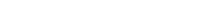<table style="width:22%; text-align:center;">
<tr style="color:white;">
<td style="background:"><strong>1</strong></td>
<td style="background:"><strong>6</strong></td>
</tr>
</table>
